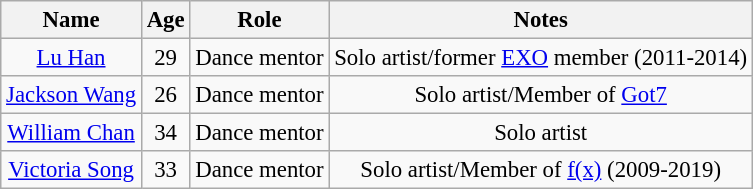<table class="wikitable" style="font-size:95%; text-align:center;">
<tr>
<th>Name</th>
<th>Age</th>
<th>Role</th>
<th>Notes</th>
</tr>
<tr>
<td><a href='#'>Lu Han</a></td>
<td>29</td>
<td>Dance mentor</td>
<td>Solo artist/former <a href='#'>EXO</a> member (2011-2014)</td>
</tr>
<tr>
<td><a href='#'>Jackson Wang</a></td>
<td>26</td>
<td>Dance mentor</td>
<td>Solo artist/Member of <a href='#'>Got7</a></td>
</tr>
<tr>
<td><a href='#'>William Chan</a></td>
<td>34</td>
<td>Dance mentor</td>
<td>Solo artist</td>
</tr>
<tr>
<td><a href='#'>Victoria Song</a></td>
<td>33</td>
<td>Dance mentor</td>
<td>Solo artist/Member of <a href='#'>f(x)</a> (2009-2019)</td>
</tr>
</table>
